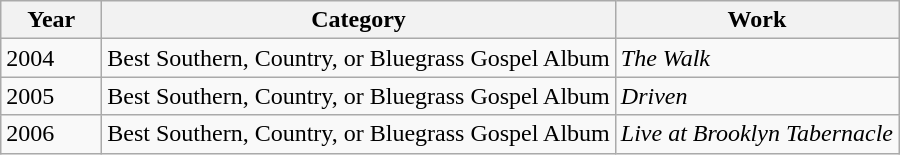<table class="wikitable">
<tr>
<th style="width:60px;">Year</th>
<th>Category</th>
<th>Work</th>
</tr>
<tr>
<td>2004</td>
<td>Best Southern, Country, or Bluegrass Gospel Album</td>
<td><em>The Walk</em></td>
</tr>
<tr>
<td>2005</td>
<td>Best Southern, Country, or Bluegrass Gospel Album</td>
<td><em>Driven</em></td>
</tr>
<tr>
<td>2006</td>
<td>Best Southern, Country, or Bluegrass Gospel Album</td>
<td><em>Live at Brooklyn Tabernacle</em></td>
</tr>
</table>
